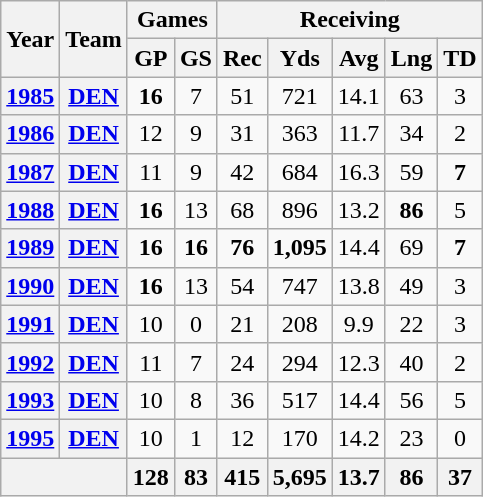<table class="wikitable" style="text-align:center;">
<tr>
<th rowspan="2">Year</th>
<th rowspan="2">Team</th>
<th colspan="2">Games</th>
<th colspan="5">Receiving</th>
</tr>
<tr>
<th>GP</th>
<th>GS</th>
<th>Rec</th>
<th>Yds</th>
<th>Avg</th>
<th>Lng</th>
<th>TD</th>
</tr>
<tr>
<th><a href='#'>1985</a></th>
<th><a href='#'>DEN</a></th>
<td><strong>16</strong></td>
<td>7</td>
<td>51</td>
<td>721</td>
<td>14.1</td>
<td>63</td>
<td>3</td>
</tr>
<tr>
<th><a href='#'>1986</a></th>
<th><a href='#'>DEN</a></th>
<td>12</td>
<td>9</td>
<td>31</td>
<td>363</td>
<td>11.7</td>
<td>34</td>
<td>2</td>
</tr>
<tr>
<th><a href='#'>1987</a></th>
<th><a href='#'>DEN</a></th>
<td>11</td>
<td>9</td>
<td>42</td>
<td>684</td>
<td>16.3</td>
<td>59</td>
<td><strong>7</strong></td>
</tr>
<tr>
<th><a href='#'>1988</a></th>
<th><a href='#'>DEN</a></th>
<td><strong>16</strong></td>
<td>13</td>
<td>68</td>
<td>896</td>
<td>13.2</td>
<td><strong>86</strong></td>
<td>5</td>
</tr>
<tr>
<th><a href='#'>1989</a></th>
<th><a href='#'>DEN</a></th>
<td><strong>16</strong></td>
<td><strong>16</strong></td>
<td><strong>76</strong></td>
<td><strong>1,095</strong></td>
<td>14.4</td>
<td>69</td>
<td><strong>7</strong></td>
</tr>
<tr>
<th><a href='#'>1990</a></th>
<th><a href='#'>DEN</a></th>
<td><strong>16</strong></td>
<td>13</td>
<td>54</td>
<td>747</td>
<td>13.8</td>
<td>49</td>
<td>3</td>
</tr>
<tr>
<th><a href='#'>1991</a></th>
<th><a href='#'>DEN</a></th>
<td>10</td>
<td>0</td>
<td>21</td>
<td>208</td>
<td>9.9</td>
<td>22</td>
<td>3</td>
</tr>
<tr>
<th><a href='#'>1992</a></th>
<th><a href='#'>DEN</a></th>
<td>11</td>
<td>7</td>
<td>24</td>
<td>294</td>
<td>12.3</td>
<td>40</td>
<td>2</td>
</tr>
<tr>
<th><a href='#'>1993</a></th>
<th><a href='#'>DEN</a></th>
<td>10</td>
<td>8</td>
<td>36</td>
<td>517</td>
<td>14.4</td>
<td>56</td>
<td>5</td>
</tr>
<tr>
<th><a href='#'>1995</a></th>
<th><a href='#'>DEN</a></th>
<td>10</td>
<td>1</td>
<td>12</td>
<td>170</td>
<td>14.2</td>
<td>23</td>
<td>0</td>
</tr>
<tr>
<th colspan="2"></th>
<th>128</th>
<th>83</th>
<th>415</th>
<th>5,695</th>
<th>13.7</th>
<th>86</th>
<th>37</th>
</tr>
</table>
